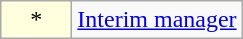<table class="wikitable">
<tr>
<td width="40px" bgcolor="#FFFFDD" align="center">*</td>
<td><a href='#'>Interim manager</a></td>
</tr>
</table>
